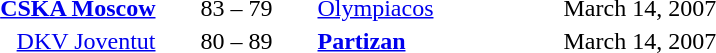<table style="text-align:center">
<tr>
<th width=160></th>
<th width=100></th>
<th width=160></th>
<th width=200></th>
</tr>
<tr>
<td align=right><strong><a href='#'>CSKA Moscow</a></strong> </td>
<td>83 – 79</td>
<td align=left> <a href='#'>Olympiacos</a></td>
<td align=left>March 14, 2007</td>
</tr>
<tr>
<td align=right><a href='#'>DKV Joventut</a> </td>
<td>80 – 89</td>
<td align=left> <strong><a href='#'>Partizan</a></strong></td>
<td align=left>March 14, 2007</td>
</tr>
</table>
